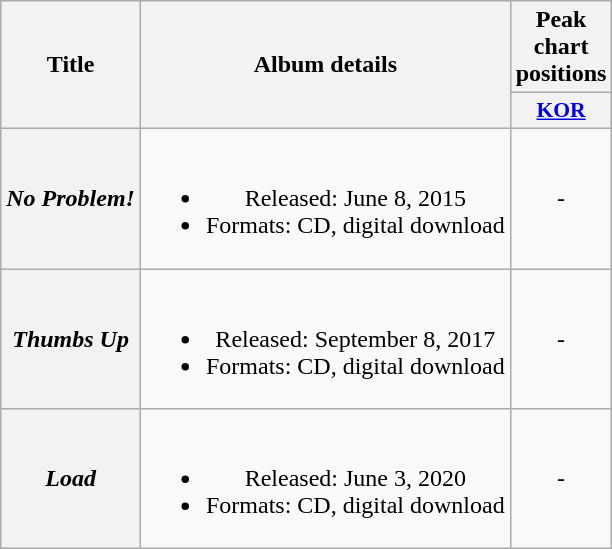<table class="wikitable plainrowheaders" style="text-align:center;">
<tr>
<th scope="col" rowspan="2">Title</th>
<th scope="col" rowspan="2">Album details</th>
<th scope="col" colspan="1">Peak chart positions</th>
</tr>
<tr>
<th style=width:3em;font-size:90%><a href='#'>KOR</a><br></th>
</tr>
<tr>
<th scope="row"><em>No Problem!</em></th>
<td><br><ul><li>Released: June 8, 2015</li><li>Formats: CD, digital download</li></ul></td>
<td>-</td>
</tr>
<tr>
<th scope="row"><em>Thumbs Up</em></th>
<td><br><ul><li>Released: September 8, 2017</li><li>Formats: CD, digital download</li></ul></td>
<td>-</td>
</tr>
<tr>
<th scope="row"><em>Load</em></th>
<td><br><ul><li>Released: June 3, 2020</li><li>Formats: CD, digital download</li></ul></td>
<td>-</td>
</tr>
</table>
